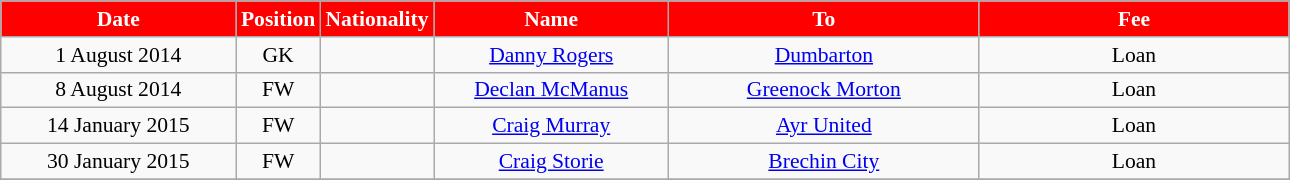<table class="wikitable"  style="text-align:center; font-size:90%; ">
<tr>
<th style="background:#FF0000; color:#FFFFFF; width:150px;">Date</th>
<th style="background:#FF0000; color:#FFFFFF; width:45px;">Position</th>
<th style="background:#FF0000; color:#FFFFFF; width:45px;">Nationality</th>
<th style="background:#FF0000; color:#FFFFFF; width:150px;">Name</th>
<th style="background:#FF0000; color:#FFFFFF; width:200px;">To</th>
<th style="background:#FF0000; color:#FFFFFF; width:200px;">Fee</th>
</tr>
<tr>
<td>1 August 2014</td>
<td>GK</td>
<td></td>
<td><a href='#'>Danny Rogers</a></td>
<td> <a href='#'>Dumbarton</a></td>
<td>Loan</td>
</tr>
<tr>
<td>8 August 2014</td>
<td>FW</td>
<td></td>
<td><a href='#'>Declan McManus</a></td>
<td> <a href='#'>Greenock Morton</a></td>
<td>Loan</td>
</tr>
<tr>
<td>14 January 2015</td>
<td>FW</td>
<td></td>
<td><a href='#'>Craig Murray</a></td>
<td> <a href='#'>Ayr United</a></td>
<td>Loan</td>
</tr>
<tr>
<td>30 January 2015</td>
<td>FW</td>
<td></td>
<td><a href='#'>Craig Storie</a></td>
<td> <a href='#'>Brechin City</a></td>
<td>Loan</td>
</tr>
<tr>
</tr>
</table>
